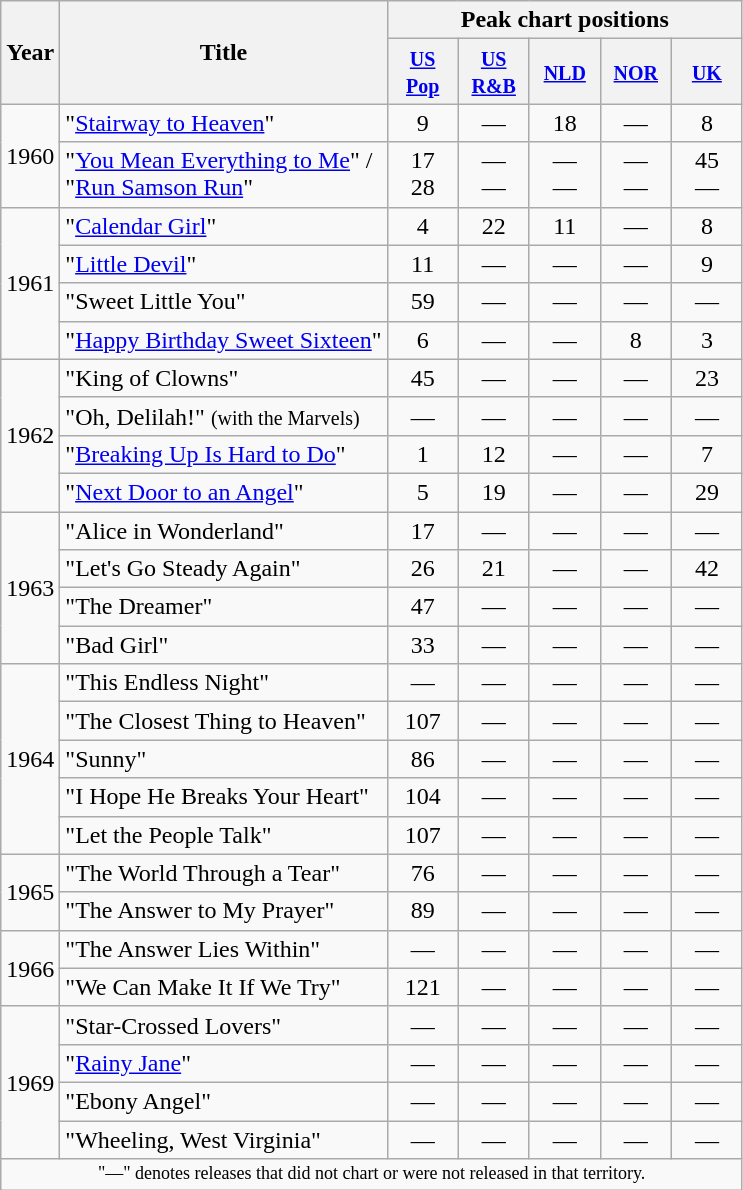<table class="wikitable">
<tr>
<th scope="col" rowspan="2">Year</th>
<th scope="col" rowspan="2">Title</th>
<th scope="col" colspan="5">Peak chart positions</th>
</tr>
<tr>
<th style="width:40px;"><small><a href='#'>US Pop</a></small><br></th>
<th style="width:40px;"><small><a href='#'>US R&B</a></small><br></th>
<th style="width:40px;"><small><a href='#'>NLD</a></small><br></th>
<th style="width:40px;"><small><a href='#'>NOR</a></small><br></th>
<th style="width:40px;"><small><a href='#'>UK</a></small><br></th>
</tr>
<tr>
<td rowspan="2">1960</td>
<td>"<a href='#'>Stairway to Heaven</a>"</td>
<td align=center>9</td>
<td align=center>―</td>
<td align=center>18</td>
<td align=center>―</td>
<td align=center>8</td>
</tr>
<tr>
<td>"<a href='#'>You Mean Everything to Me</a>" /<br>"<a href='#'>Run Samson Run</a>"</td>
<td align=center>17<br>28</td>
<td align=center>―<br>—</td>
<td align=center>―<br>—</td>
<td align=center>―<br>—</td>
<td align=center>45<br>—</td>
</tr>
<tr>
<td rowspan="4">1961</td>
<td>"<a href='#'>Calendar Girl</a>"</td>
<td align=center>4</td>
<td align=center>22</td>
<td align=center>11</td>
<td align=center>―</td>
<td align=center>8</td>
</tr>
<tr>
<td>"<a href='#'>Little Devil</a>"</td>
<td align=center>11</td>
<td align=center>―</td>
<td align=center>―</td>
<td align=center>―</td>
<td align=center>9</td>
</tr>
<tr>
<td>"Sweet Little You"</td>
<td align=center>59</td>
<td align=center>―</td>
<td align=center>―</td>
<td align=center>―</td>
<td align=center>―</td>
</tr>
<tr>
<td>"<a href='#'>Happy Birthday Sweet Sixteen</a>"</td>
<td align=center>6</td>
<td align=center>―</td>
<td align=center>―</td>
<td align=center>8</td>
<td align=center>3</td>
</tr>
<tr>
<td rowspan="4">1962</td>
<td>"King of Clowns"</td>
<td align=center>45</td>
<td align=center>―</td>
<td align=center>―</td>
<td align=center>―</td>
<td align=center>23</td>
</tr>
<tr>
<td>"Oh, Delilah!" <small>(with the Marvels)</small></td>
<td align=center>―</td>
<td align=center>―</td>
<td align=center>―</td>
<td align=center>―</td>
<td align=center>―</td>
</tr>
<tr>
<td>"<a href='#'>Breaking Up Is Hard to Do</a>"</td>
<td align=center>1</td>
<td align=center>12</td>
<td align=center>―</td>
<td align=center>―</td>
<td align=center>7</td>
</tr>
<tr>
<td>"<a href='#'>Next Door to an Angel</a>"</td>
<td align=center>5</td>
<td align=center>19</td>
<td align=center>―</td>
<td align=center>―</td>
<td align=center>29</td>
</tr>
<tr>
<td rowspan="4">1963</td>
<td>"Alice in Wonderland"</td>
<td align=center>17</td>
<td align=center>―</td>
<td align=center>―</td>
<td align=center>―</td>
<td align=center>―</td>
</tr>
<tr>
<td>"Let's Go Steady Again"</td>
<td align=center>26</td>
<td align=center>21</td>
<td align=center>―</td>
<td align=center>―</td>
<td align=center>42</td>
</tr>
<tr>
<td>"The Dreamer"</td>
<td align=center>47</td>
<td align=center>―</td>
<td align=center>―</td>
<td align=center>―</td>
<td align=center>―</td>
</tr>
<tr>
<td>"Bad Girl"</td>
<td align=center>33</td>
<td align=center>―</td>
<td align=center>―</td>
<td align=center>―</td>
<td align=center>―</td>
</tr>
<tr>
<td rowspan="5">1964</td>
<td>"This Endless Night"</td>
<td align=center>―</td>
<td align=center>―</td>
<td align=center>―</td>
<td align=center>―</td>
<td align=center>―</td>
</tr>
<tr>
<td>"The Closest Thing to Heaven"</td>
<td align=center>107</td>
<td align=center>―</td>
<td align=center>―</td>
<td align=center>―</td>
<td align=center>―</td>
</tr>
<tr>
<td>"Sunny"</td>
<td align=center>86</td>
<td align=center>―</td>
<td align=center>―</td>
<td align=center>―</td>
<td align=center>―</td>
</tr>
<tr>
<td>"I Hope He Breaks Your Heart"</td>
<td align=center>104</td>
<td align=center>―</td>
<td align=center>―</td>
<td align=center>―</td>
<td align=center>―</td>
</tr>
<tr>
<td>"Let the People Talk"</td>
<td align=center>107</td>
<td align=center>―</td>
<td align=center>―</td>
<td align=center>―</td>
<td align=center>―</td>
</tr>
<tr>
<td rowspan="2">1965</td>
<td>"The World Through a Tear"</td>
<td align=center>76</td>
<td align=center>―</td>
<td align=center>―</td>
<td align=center>―</td>
<td align=center>―</td>
</tr>
<tr>
<td>"The Answer to My Prayer"</td>
<td align=center>89</td>
<td align=center>―</td>
<td align=center>―</td>
<td align=center>―</td>
<td align=center>―</td>
</tr>
<tr>
<td rowspan="2">1966</td>
<td>"The Answer Lies Within"</td>
<td align=center>―</td>
<td align=center>―</td>
<td align=center>―</td>
<td align=center>―</td>
<td align=center>―</td>
</tr>
<tr>
<td>"We Can Make It If We Try"</td>
<td align=center>121</td>
<td align=center>―</td>
<td align=center>―</td>
<td align=center>―</td>
<td align=center>―</td>
</tr>
<tr>
<td rowspan="4">1969</td>
<td>"Star-Crossed Lovers"</td>
<td align=center>―</td>
<td align=center>―</td>
<td align=center>―</td>
<td align=center>―</td>
<td align=center>―</td>
</tr>
<tr>
<td>"<a href='#'>Rainy Jane</a>"</td>
<td align=center>―</td>
<td align=center>―</td>
<td align=center>―</td>
<td align=center>―</td>
<td align=center>―</td>
</tr>
<tr>
<td>"Ebony Angel"</td>
<td align=center>―</td>
<td align=center>―</td>
<td align=center>―</td>
<td align=center>―</td>
<td align=center>―</td>
</tr>
<tr>
<td>"Wheeling, West Virginia"</td>
<td align=center>―</td>
<td align=center>―</td>
<td align=center>―</td>
<td align=center>―</td>
<td align=center>―</td>
</tr>
<tr>
<td colspan="11" style="text-align:center; font-size:9pt;">"—" denotes releases that did not chart or were not released in that territory.</td>
</tr>
</table>
